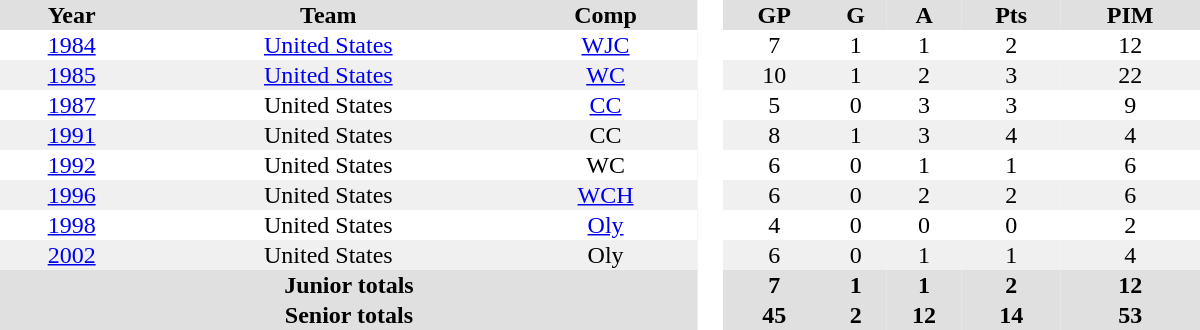<table border="0" cellpadding="1" cellspacing="0" style="text-align:center; width:50em">
<tr ALIGN="center" bgcolor="#e0e0e0">
<th>Year</th>
<th>Team</th>
<th>Comp</th>
<th ALIGN="center" rowspan="99" bgcolor="#ffffff"> </th>
<th>GP</th>
<th>G</th>
<th>A</th>
<th>Pts</th>
<th>PIM</th>
</tr>
<tr>
<td><a href='#'>1984</a></td>
<td><a href='#'>United States</a></td>
<td><a href='#'>WJC</a></td>
<td>7</td>
<td>1</td>
<td>1</td>
<td>2</td>
<td>12</td>
</tr>
<tr bgcolor="#f0f0f0">
<td><a href='#'>1985</a></td>
<td><a href='#'>United States</a></td>
<td><a href='#'>WC</a></td>
<td>10</td>
<td>1</td>
<td>2</td>
<td>3</td>
<td>22</td>
</tr>
<tr>
<td><a href='#'>1987</a></td>
<td>United States</td>
<td><a href='#'>CC</a></td>
<td>5</td>
<td>0</td>
<td>3</td>
<td>3</td>
<td>9</td>
</tr>
<tr bgcolor="#f0f0f0">
<td><a href='#'>1991</a></td>
<td>United States</td>
<td>CC</td>
<td>8</td>
<td>1</td>
<td>3</td>
<td>4</td>
<td>4</td>
</tr>
<tr>
<td><a href='#'>1992</a></td>
<td>United States</td>
<td>WC</td>
<td>6</td>
<td>0</td>
<td>1</td>
<td>1</td>
<td>6</td>
</tr>
<tr bgcolor="#f0f0f0">
<td><a href='#'>1996</a></td>
<td>United States</td>
<td><a href='#'>WCH</a></td>
<td>6</td>
<td>0</td>
<td>2</td>
<td>2</td>
<td>6</td>
</tr>
<tr>
<td><a href='#'>1998</a></td>
<td>United States</td>
<td><a href='#'>Oly</a></td>
<td>4</td>
<td>0</td>
<td>0</td>
<td>0</td>
<td>2</td>
</tr>
<tr bgcolor="#f0f0f0">
<td><a href='#'>2002</a></td>
<td>United States</td>
<td>Oly</td>
<td>6</td>
<td>0</td>
<td>1</td>
<td>1</td>
<td>4</td>
</tr>
<tr bgcolor="#e0e0e0">
<th colspan=3>Junior totals</th>
<th>7</th>
<th>1</th>
<th>1</th>
<th>2</th>
<th>12</th>
</tr>
<tr bgcolor="#e0e0e0">
<th colspan=3>Senior totals</th>
<th>45</th>
<th>2</th>
<th>12</th>
<th>14</th>
<th>53</th>
</tr>
</table>
